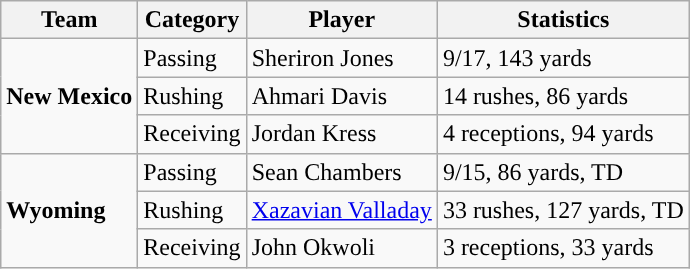<table class="wikitable" style="float: left;">
<tr>
<th>Team</th>
<th>Category</th>
<th>Player</th>
<th>Statistics</th>
</tr>
<tr>
<td rowspan=3><strong>New Mexico</strong></td>
<td>Passing</td>
<td>Sheriron Jones</td>
<td>9/17, 143 yards</td>
</tr>
<tr>
<td>Rushing</td>
<td>Ahmari Davis</td>
<td>14 rushes, 86 yards</td>
</tr>
<tr>
<td>Receiving</td>
<td>Jordan Kress</td>
<td>4 receptions, 94 yards</td>
</tr>
<tr>
<td rowspan=3><strong>Wyoming</strong></td>
<td>Passing</td>
<td>Sean Chambers</td>
<td>9/15, 86 yards, TD</td>
</tr>
<tr>
<td>Rushing</td>
<td><a href='#'>Xazavian Valladay</a></td>
<td>33 rushes, 127 yards, TD</td>
</tr>
<tr>
<td>Receiving</td>
<td>John Okwoli</td>
<td>3 receptions, 33 yards</td>
</tr>
</table>
